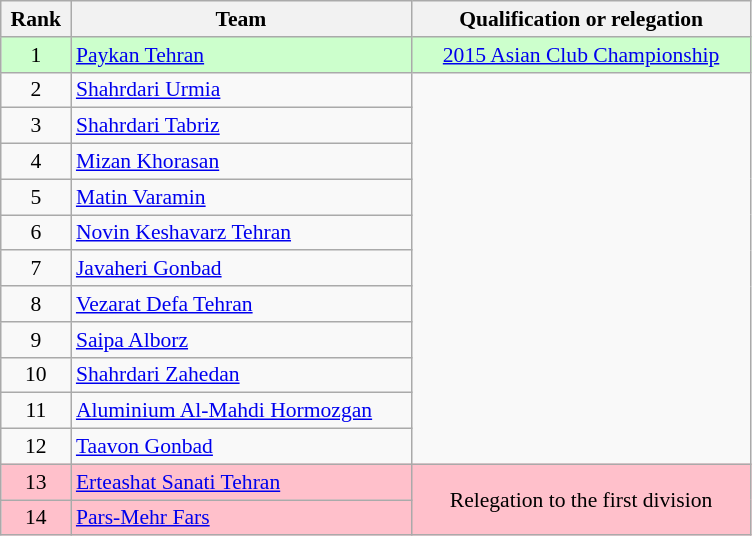<table class="wikitable" style="text-align:center; font-size:90%">
<tr>
<th width=40>Rank</th>
<th width=220>Team</th>
<th width=220>Qualification or relegation</th>
</tr>
<tr bgcolor=ccffcc>
<td>1</td>
<td align="left"><a href='#'>Paykan Tehran</a></td>
<td><a href='#'>2015 Asian Club Championship</a></td>
</tr>
<tr>
<td>2</td>
<td align="left"><a href='#'>Shahrdari Urmia</a></td>
<td rowspan=11></td>
</tr>
<tr>
<td>3</td>
<td align="left"><a href='#'>Shahrdari Tabriz</a></td>
</tr>
<tr>
<td>4</td>
<td align="left"><a href='#'>Mizan Khorasan</a></td>
</tr>
<tr>
<td>5</td>
<td align="left"><a href='#'>Matin Varamin</a></td>
</tr>
<tr>
<td>6</td>
<td align="left"><a href='#'>Novin Keshavarz Tehran</a></td>
</tr>
<tr>
<td>7</td>
<td align="left"><a href='#'>Javaheri Gonbad</a></td>
</tr>
<tr>
<td>8</td>
<td align="left"><a href='#'>Vezarat Defa Tehran</a></td>
</tr>
<tr>
<td>9</td>
<td align="left"><a href='#'>Saipa Alborz</a></td>
</tr>
<tr>
<td>10</td>
<td align="left"><a href='#'>Shahrdari Zahedan</a></td>
</tr>
<tr>
<td>11</td>
<td align="left"><a href='#'>Aluminium Al-Mahdi Hormozgan</a></td>
</tr>
<tr>
<td>12</td>
<td align="left"><a href='#'>Taavon Gonbad</a></td>
</tr>
<tr bgcolor=pink>
<td>13</td>
<td align="left"><a href='#'>Erteashat Sanati Tehran</a></td>
<td rowspan=2>Relegation to the first division</td>
</tr>
<tr bgcolor=pink>
<td>14</td>
<td align="left"><a href='#'>Pars-Mehr Fars</a></td>
</tr>
</table>
